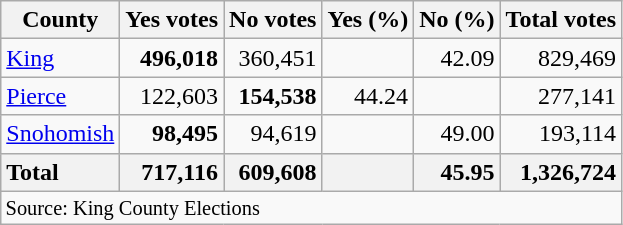<table class="wikitable sortable" style="text-align: right">
<tr>
<th scope="col">County</th>
<th scope="col">Yes votes</th>
<th scope="col">No votes</th>
<th scope="col">Yes (%)</th>
<th scope="col">No (%)</th>
<th scope="col">Total votes</th>
</tr>
<tr>
<td scope="row" style="text-align:left"><a href='#'>King</a></td>
<td><strong>496,018</strong></td>
<td>360,451</td>
<td></td>
<td>42.09</td>
<td>829,469</td>
</tr>
<tr>
<td scope="row" style="text-align:left"><a href='#'>Pierce</a></td>
<td>122,603</td>
<td><strong>154,538</strong></td>
<td>44.24</td>
<td></td>
<td>277,141</td>
</tr>
<tr>
<td scope="row" style="text-align:left"><a href='#'>Snohomish</a></td>
<td><strong>98,495</strong></td>
<td>94,619</td>
<td></td>
<td>49.00</td>
<td>193,114</td>
</tr>
<tr>
<th scope="row" style="text-align:left">Total</th>
<th style="text-align:right"><strong>717,116</strong></th>
<th style="text-align:right">609,608</th>
<th></th>
<th style="text-align:right">45.95</th>
<th style="text-align:right">1,326,724</th>
</tr>
<tr>
<td colspan="6" style="font-size:85%; text-align:left">Source: King County Elections</td>
</tr>
</table>
